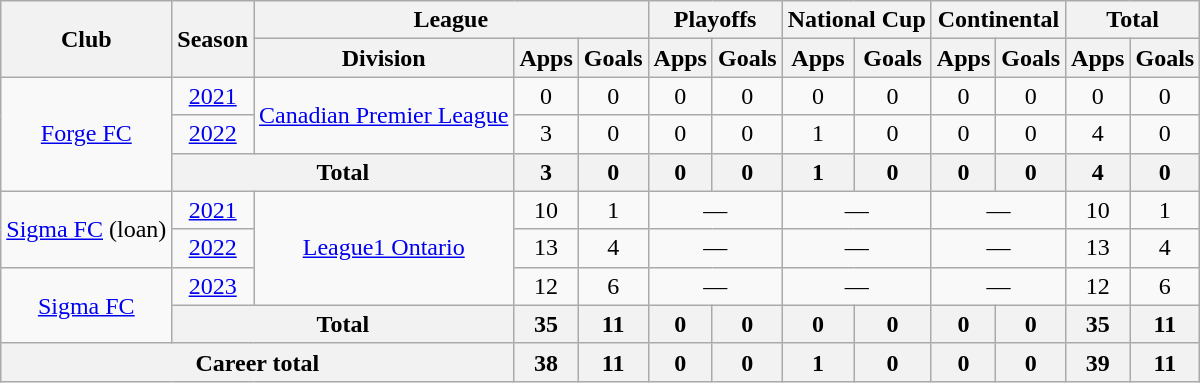<table class="wikitable" style="text-align: center">
<tr>
<th rowspan="2">Club</th>
<th rowspan="2">Season</th>
<th colspan="3">League</th>
<th colspan="2">Playoffs</th>
<th colspan="2">National Cup</th>
<th colspan="2">Continental</th>
<th colspan="2">Total</th>
</tr>
<tr>
<th>Division</th>
<th>Apps</th>
<th>Goals</th>
<th>Apps</th>
<th>Goals</th>
<th>Apps</th>
<th>Goals</th>
<th>Apps</th>
<th>Goals</th>
<th>Apps</th>
<th>Goals</th>
</tr>
<tr>
<td rowspan=3><a href='#'>Forge FC</a></td>
<td><a href='#'>2021</a></td>
<td rowspan=2><a href='#'>Canadian Premier League</a></td>
<td>0</td>
<td>0</td>
<td>0</td>
<td>0</td>
<td>0</td>
<td>0</td>
<td>0</td>
<td>0</td>
<td>0</td>
<td>0</td>
</tr>
<tr>
<td><a href='#'>2022</a></td>
<td>3</td>
<td>0</td>
<td>0</td>
<td>0</td>
<td>1</td>
<td>0</td>
<td>0</td>
<td>0</td>
<td>4</td>
<td>0</td>
</tr>
<tr>
<th colspan="2">Total</th>
<th>3</th>
<th>0</th>
<th>0</th>
<th>0</th>
<th>1</th>
<th>0</th>
<th>0</th>
<th>0</th>
<th>4</th>
<th>0</th>
</tr>
<tr>
<td rowspan="2"><a href='#'>Sigma FC</a> (loan)</td>
<td><a href='#'>2021</a></td>
<td rowspan=3><a href='#'>League1 Ontario</a></td>
<td>10</td>
<td>1</td>
<td colspan="2">—</td>
<td colspan="2">—</td>
<td colspan="2">—</td>
<td>10</td>
<td>1</td>
</tr>
<tr>
<td><a href='#'>2022</a></td>
<td>13</td>
<td>4</td>
<td colspan="2">—</td>
<td colspan="2">—</td>
<td colspan="2">—</td>
<td>13</td>
<td>4</td>
</tr>
<tr>
<td rowspan="2"><a href='#'>Sigma FC</a></td>
<td><a href='#'>2023</a></td>
<td>12</td>
<td>6</td>
<td colspan="2">—</td>
<td colspan="2">—</td>
<td colspan="2">—</td>
<td>12</td>
<td>6</td>
</tr>
<tr>
<th colspan="2">Total</th>
<th>35</th>
<th>11</th>
<th>0</th>
<th>0</th>
<th>0</th>
<th>0</th>
<th>0</th>
<th>0</th>
<th>35</th>
<th>11</th>
</tr>
<tr>
<th colspan="3">Career total</th>
<th>38</th>
<th>11</th>
<th>0</th>
<th>0</th>
<th>1</th>
<th>0</th>
<th>0</th>
<th>0</th>
<th>39</th>
<th>11</th>
</tr>
</table>
